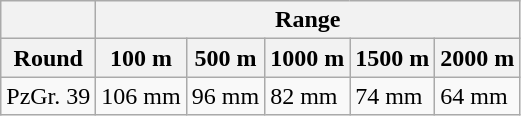<table class="wikitable">
<tr>
<th></th>
<th colspan=5>Range</th>
</tr>
<tr>
<th>Round</th>
<th>100 m</th>
<th>500 m</th>
<th>1000 m</th>
<th>1500 m</th>
<th>2000 m</th>
</tr>
<tr>
<td>PzGr. 39</td>
<td>106 mm</td>
<td>96 mm</td>
<td>82 mm</td>
<td>74 mm</td>
<td>64 mm</td>
</tr>
</table>
